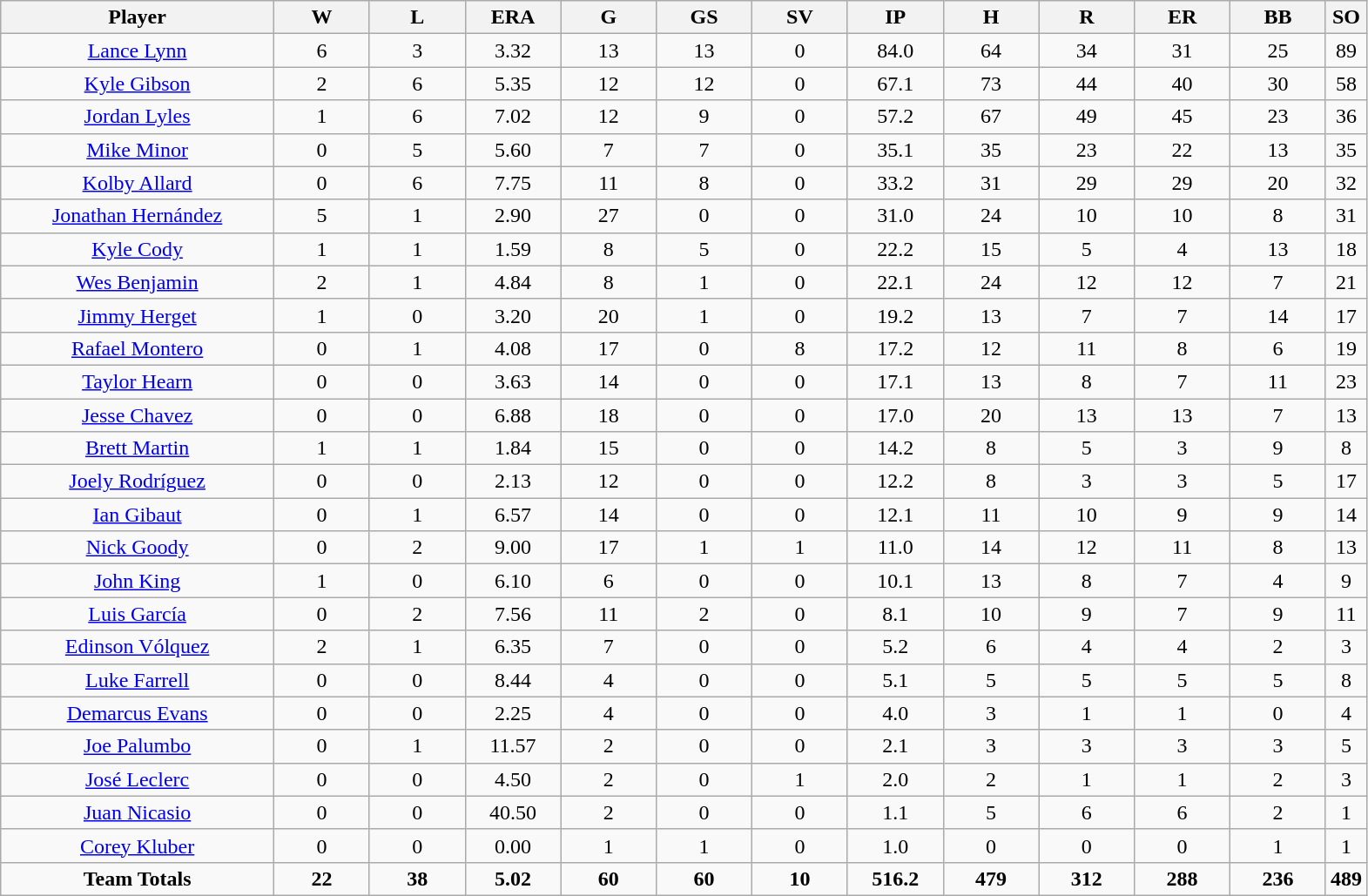<table class=wikitable style="text-align:center">
<tr>
<th bgcolor=#DDDDFF; width="20%">Player</th>
<th bgcolor=#DDDDFF; width="7%">W</th>
<th bgcolor=#DDDDFF; width="7%">L</th>
<th bgcolor=#DDDDFF; width="7%">ERA</th>
<th bgcolor=#DDDDFF; width="7%">G</th>
<th bgcolor=#DDDDFF; width="7%">GS</th>
<th bgcolor=#DDDDFF; width="7%">SV</th>
<th bgcolor=#DDDDFF; width="7%">IP</th>
<th bgcolor=#DDDDFF; width="7%">H</th>
<th bgcolor=#DDDDFF; width="7%">R</th>
<th bgcolor=#DDDDFF; width="7%">ER</th>
<th bgcolor=#DDDDFF; width="7%">BB</th>
<th bgcolor=#DDDDFF; width="7%">SO</th>
</tr>
<tr>
<td><a href='#'>Lance Lynn</a></td>
<td>6</td>
<td>3</td>
<td>3.32</td>
<td>13</td>
<td>13</td>
<td>0</td>
<td>84.0</td>
<td>64</td>
<td>34</td>
<td>31</td>
<td>25</td>
<td>89</td>
</tr>
<tr>
<td><a href='#'>Kyle Gibson</a></td>
<td>2</td>
<td>6</td>
<td>5.35</td>
<td>12</td>
<td>12</td>
<td>0</td>
<td>67.1</td>
<td>73</td>
<td>44</td>
<td>40</td>
<td>30</td>
<td>58</td>
</tr>
<tr>
<td><a href='#'>Jordan Lyles</a></td>
<td>1</td>
<td>6</td>
<td>7.02</td>
<td>12</td>
<td>9</td>
<td>0</td>
<td>57.2</td>
<td>67</td>
<td>49</td>
<td>45</td>
<td>23</td>
<td>36</td>
</tr>
<tr>
<td><a href='#'>Mike Minor</a></td>
<td>0</td>
<td>5</td>
<td>5.60</td>
<td>7</td>
<td>7</td>
<td>0</td>
<td>35.1</td>
<td>35</td>
<td>23</td>
<td>22</td>
<td>13</td>
<td>35</td>
</tr>
<tr>
<td><a href='#'>Kolby Allard</a></td>
<td>0</td>
<td>6</td>
<td>7.75</td>
<td>11</td>
<td>8</td>
<td>0</td>
<td>33.2</td>
<td>31</td>
<td>29</td>
<td>29</td>
<td>20</td>
<td>32</td>
</tr>
<tr>
<td><a href='#'>Jonathan Hernández</a></td>
<td>5</td>
<td>1</td>
<td>2.90</td>
<td>27</td>
<td>0</td>
<td>0</td>
<td>31.0</td>
<td>24</td>
<td>10</td>
<td>10</td>
<td>8</td>
<td>31</td>
</tr>
<tr>
<td><a href='#'>Kyle Cody</a></td>
<td>1</td>
<td>1</td>
<td>1.59</td>
<td>8</td>
<td>5</td>
<td>0</td>
<td>22.2</td>
<td>15</td>
<td>5</td>
<td>4</td>
<td>13</td>
<td>18</td>
</tr>
<tr>
<td><a href='#'>Wes Benjamin</a></td>
<td>2</td>
<td>1</td>
<td>4.84</td>
<td>8</td>
<td>1</td>
<td>0</td>
<td>22.1</td>
<td>24</td>
<td>12</td>
<td>12</td>
<td>7</td>
<td>21</td>
</tr>
<tr>
<td><a href='#'>Jimmy Herget</a></td>
<td>1</td>
<td>0</td>
<td>3.20</td>
<td>20</td>
<td>1</td>
<td>0</td>
<td>19.2</td>
<td>13</td>
<td>7</td>
<td>7</td>
<td>14</td>
<td>17</td>
</tr>
<tr>
<td><a href='#'>Rafael Montero</a></td>
<td>0</td>
<td>1</td>
<td>4.08</td>
<td>17</td>
<td>0</td>
<td>8</td>
<td>17.2</td>
<td>12</td>
<td>11</td>
<td>8</td>
<td>6</td>
<td>19</td>
</tr>
<tr>
<td><a href='#'>Taylor Hearn</a></td>
<td>0</td>
<td>0</td>
<td>3.63</td>
<td>14</td>
<td>0</td>
<td>0</td>
<td>17.1</td>
<td>13</td>
<td>8</td>
<td>7</td>
<td>11</td>
<td>23</td>
</tr>
<tr>
<td><a href='#'>Jesse Chavez</a></td>
<td>0</td>
<td>0</td>
<td>6.88</td>
<td>18</td>
<td>0</td>
<td>0</td>
<td>17.0</td>
<td>20</td>
<td>13</td>
<td>13</td>
<td>7</td>
<td>13</td>
</tr>
<tr>
<td><a href='#'>Brett Martin</a></td>
<td>1</td>
<td>1</td>
<td>1.84</td>
<td>15</td>
<td>0</td>
<td>0</td>
<td>14.2</td>
<td>8</td>
<td>5</td>
<td>3</td>
<td>9</td>
<td>8</td>
</tr>
<tr>
<td><a href='#'>Joely Rodríguez</a></td>
<td>0</td>
<td>0</td>
<td>2.13</td>
<td>12</td>
<td>0</td>
<td>0</td>
<td>12.2</td>
<td>8</td>
<td>3</td>
<td>3</td>
<td>5</td>
<td>17</td>
</tr>
<tr>
<td><a href='#'>Ian Gibaut</a></td>
<td>0</td>
<td>1</td>
<td>6.57</td>
<td>14</td>
<td>0</td>
<td>0</td>
<td>12.1</td>
<td>11</td>
<td>10</td>
<td>9</td>
<td>9</td>
<td>14</td>
</tr>
<tr>
<td><a href='#'>Nick Goody</a></td>
<td>0</td>
<td>2</td>
<td>9.00</td>
<td>17</td>
<td>1</td>
<td>1</td>
<td>11.0</td>
<td>14</td>
<td>12</td>
<td>11</td>
<td>8</td>
<td>13</td>
</tr>
<tr>
<td><a href='#'>John King</a></td>
<td>1</td>
<td>0</td>
<td>6.10</td>
<td>6</td>
<td>0</td>
<td>0</td>
<td>10.1</td>
<td>13</td>
<td>8</td>
<td>7</td>
<td>4</td>
<td>9</td>
</tr>
<tr>
<td><a href='#'>Luis García</a></td>
<td>0</td>
<td>2</td>
<td>7.56</td>
<td>11</td>
<td>2</td>
<td>0</td>
<td>8.1</td>
<td>10</td>
<td>9</td>
<td>7</td>
<td>9</td>
<td>11</td>
</tr>
<tr>
<td><a href='#'>Edinson Vólquez</a></td>
<td>2</td>
<td>1</td>
<td>6.35</td>
<td>7</td>
<td>0</td>
<td>0</td>
<td>5.2</td>
<td>6</td>
<td>4</td>
<td>4</td>
<td>2</td>
<td>3</td>
</tr>
<tr>
<td><a href='#'>Luke Farrell</a></td>
<td>0</td>
<td>0</td>
<td>8.44</td>
<td>4</td>
<td>0</td>
<td>0</td>
<td>5.1</td>
<td>5</td>
<td>5</td>
<td>5</td>
<td>5</td>
<td>8</td>
</tr>
<tr>
<td><a href='#'>Demarcus Evans</a></td>
<td>0</td>
<td>0</td>
<td>2.25</td>
<td>4</td>
<td>0</td>
<td>0</td>
<td>4.0</td>
<td>3</td>
<td>1</td>
<td>1</td>
<td>0</td>
<td>4</td>
</tr>
<tr>
<td><a href='#'>Joe Palumbo</a></td>
<td>0</td>
<td>1</td>
<td>11.57</td>
<td>2</td>
<td>0</td>
<td>0</td>
<td>2.1</td>
<td>3</td>
<td>3</td>
<td>3</td>
<td>3</td>
<td>5</td>
</tr>
<tr>
<td><a href='#'>José Leclerc</a></td>
<td>0</td>
<td>0</td>
<td>4.50</td>
<td>2</td>
<td>0</td>
<td>1</td>
<td>2.0</td>
<td>2</td>
<td>1</td>
<td>1</td>
<td>2</td>
<td>3</td>
</tr>
<tr>
<td><a href='#'>Juan Nicasio</a></td>
<td>0</td>
<td>0</td>
<td>40.50</td>
<td>2</td>
<td>0</td>
<td>0</td>
<td>1.1</td>
<td>5</td>
<td>6</td>
<td>6</td>
<td>2</td>
<td>1</td>
</tr>
<tr>
<td><a href='#'>Corey Kluber</a></td>
<td>0</td>
<td>0</td>
<td>0.00</td>
<td>1</td>
<td>1</td>
<td>0</td>
<td>1.0</td>
<td>0</td>
<td>0</td>
<td>0</td>
<td>1</td>
<td>1</td>
</tr>
<tr>
<td><strong>Team Totals</strong></td>
<td><strong>22</strong></td>
<td><strong>38</strong></td>
<td><strong>5.02</strong></td>
<td><strong>60</strong></td>
<td><strong>60</strong></td>
<td><strong>10</strong></td>
<td><strong>516.2</strong></td>
<td><strong>479</strong></td>
<td><strong>312</strong></td>
<td><strong>288</strong></td>
<td><strong>236</strong></td>
<td><strong>489</strong></td>
</tr>
</table>
